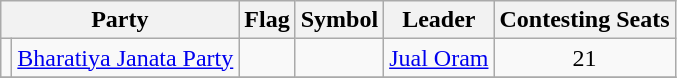<table class="wikitable" style="text-align:center">
<tr>
<th colspan="2">Party</th>
<th>Flag</th>
<th>Symbol</th>
<th>Leader</th>
<th>Contesting Seats</th>
</tr>
<tr>
<td></td>
<td><a href='#'>Bharatiya Janata Party</a></td>
<td></td>
<td></td>
<td><a href='#'>Jual Oram</a></td>
<td>21</td>
</tr>
<tr>
</tr>
</table>
